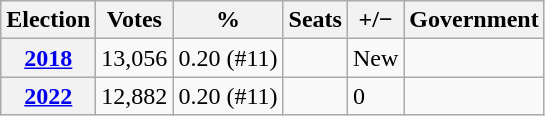<table class=wikitable>
<tr>
<th>Election</th>
<th>Votes</th>
<th>%</th>
<th>Seats</th>
<th>+/−</th>
<th>Government</th>
</tr>
<tr>
<th><a href='#'>2018</a></th>
<td>13,056</td>
<td>0.20 (#11)</td>
<td></td>
<td>New</td>
<td></td>
</tr>
<tr>
<th><a href='#'>2022</a></th>
<td>12,882</td>
<td>0.20 (#11)</td>
<td></td>
<td> 0</td>
<td></td>
</tr>
</table>
